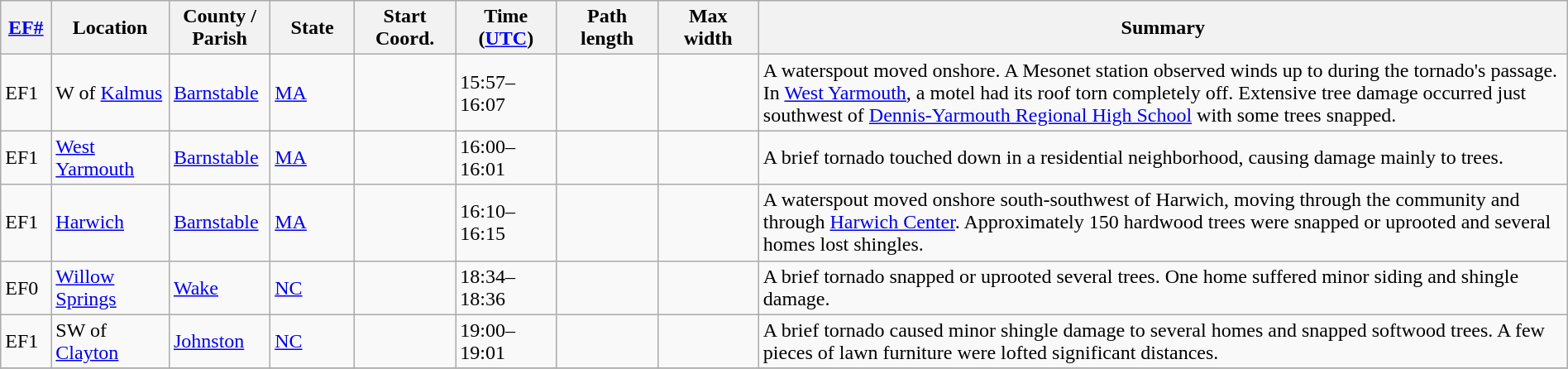<table class="wikitable sortable" style="width:100%;">
<tr>
<th scope="col" style="width:3%; text-align:center;"><a href='#'>EF#</a></th>
<th scope="col" style="width:7%; text-align:center;" class="unsortable">Location</th>
<th scope="col" style="width:6%; text-align:center;" class="unsortable">County / Parish</th>
<th scope="col" style="width:5%; text-align:center;">State</th>
<th scope="col" style="width:6%; text-align:center;">Start Coord.</th>
<th scope="col" style="width:6%; text-align:center;">Time (<a href='#'>UTC</a>)</th>
<th scope="col" style="width:6%; text-align:center;">Path length</th>
<th scope="col" style="width:6%; text-align:center;">Max width</th>
<th scope="col" class="unsortable" style="width:48%; text-align:center;">Summary</th>
</tr>
<tr>
<td bgcolor=>EF1</td>
<td>W of <a href='#'>Kalmus</a></td>
<td><a href='#'>Barnstable</a></td>
<td><a href='#'>MA</a></td>
<td></td>
<td>15:57–16:07</td>
<td></td>
<td></td>
<td>A waterspout moved onshore. A Mesonet station observed winds up to  during the tornado's passage. In <a href='#'>West Yarmouth</a>, a motel had its roof torn completely off. Extensive tree damage occurred just southwest of <a href='#'>Dennis-Yarmouth Regional High School</a> with some trees snapped.</td>
</tr>
<tr>
<td bgcolor=>EF1</td>
<td><a href='#'>West Yarmouth</a></td>
<td><a href='#'>Barnstable</a></td>
<td><a href='#'>MA</a></td>
<td></td>
<td>16:00–16:01</td>
<td></td>
<td></td>
<td>A brief tornado touched down in a residential neighborhood, causing damage mainly to trees.</td>
</tr>
<tr>
<td bgcolor=>EF1</td>
<td><a href='#'>Harwich</a></td>
<td><a href='#'>Barnstable</a></td>
<td><a href='#'>MA</a></td>
<td></td>
<td>16:10–16:15</td>
<td></td>
<td></td>
<td>A waterspout moved onshore south-southwest of Harwich, moving through the community and through <a href='#'>Harwich Center</a>. Approximately 150 hardwood trees were snapped or uprooted and several homes lost shingles.</td>
</tr>
<tr>
<td bgcolor=>EF0</td>
<td><a href='#'>Willow Springs</a></td>
<td><a href='#'>Wake</a></td>
<td><a href='#'>NC</a></td>
<td></td>
<td>18:34–18:36</td>
<td></td>
<td></td>
<td>A brief tornado snapped or uprooted several trees. One home suffered minor siding and shingle damage.</td>
</tr>
<tr>
<td bgcolor=>EF1</td>
<td>SW of <a href='#'>Clayton</a></td>
<td><a href='#'>Johnston</a></td>
<td><a href='#'>NC</a></td>
<td></td>
<td>19:00–19:01</td>
<td></td>
<td></td>
<td>A brief tornado caused minor shingle damage to several homes and snapped softwood trees. A few pieces of lawn furniture were lofted significant distances.</td>
</tr>
<tr>
</tr>
</table>
